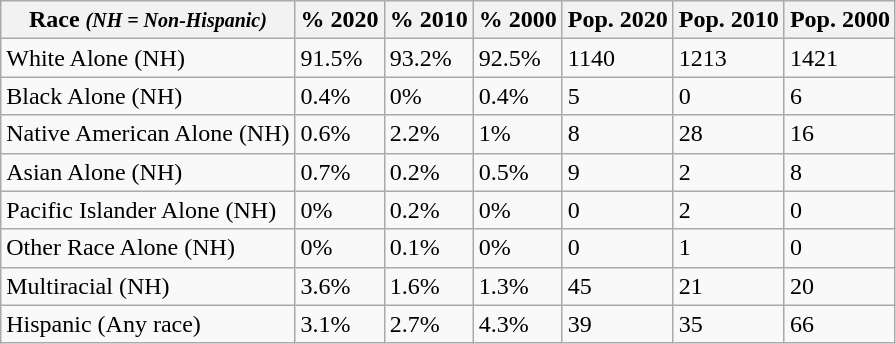<table class="wikitable">
<tr>
<th>Race <em><small>(NH = Non-Hispanic)</small></em></th>
<th>% 2020</th>
<th>% 2010</th>
<th>% 2000</th>
<th>Pop. 2020</th>
<th>Pop. 2010</th>
<th>Pop. 2000</th>
</tr>
<tr>
<td>White Alone (NH)</td>
<td>91.5%</td>
<td>93.2%</td>
<td>92.5%</td>
<td>1140</td>
<td>1213</td>
<td>1421</td>
</tr>
<tr>
<td>Black Alone (NH)</td>
<td>0.4%</td>
<td>0%</td>
<td>0.4%</td>
<td>5</td>
<td>0</td>
<td>6</td>
</tr>
<tr>
<td>Native American Alone (NH)</td>
<td>0.6%</td>
<td>2.2%</td>
<td>1%</td>
<td>8</td>
<td>28</td>
<td>16</td>
</tr>
<tr>
<td>Asian Alone (NH)</td>
<td>0.7%</td>
<td>0.2%</td>
<td>0.5%</td>
<td>9</td>
<td>2</td>
<td>8</td>
</tr>
<tr>
<td>Pacific Islander Alone (NH)</td>
<td>0%</td>
<td>0.2%</td>
<td>0%</td>
<td>0</td>
<td>2</td>
<td>0</td>
</tr>
<tr>
<td>Other Race Alone (NH)</td>
<td>0%</td>
<td>0.1%</td>
<td>0%</td>
<td>0</td>
<td>1</td>
<td>0</td>
</tr>
<tr>
<td>Multiracial (NH)</td>
<td>3.6%</td>
<td>1.6%</td>
<td>1.3%</td>
<td>45</td>
<td>21</td>
<td>20</td>
</tr>
<tr>
<td>Hispanic (Any race)</td>
<td>3.1%</td>
<td>2.7%</td>
<td>4.3%</td>
<td>39</td>
<td>35</td>
<td>66</td>
</tr>
</table>
